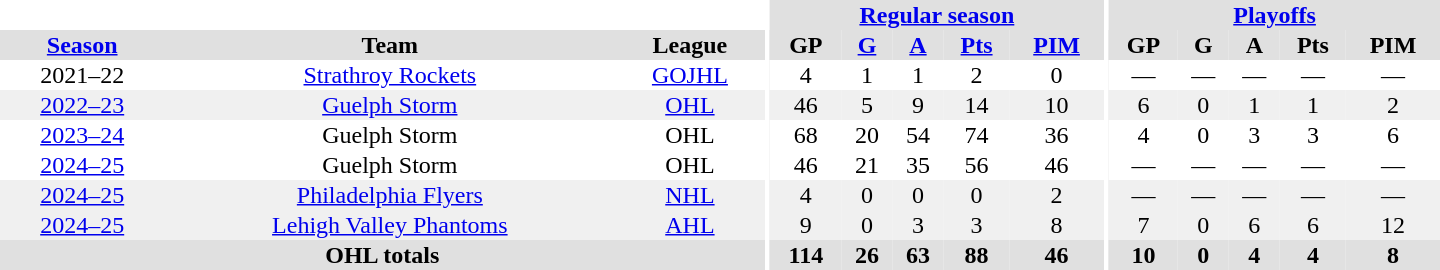<table border="0" cellpadding="1" cellspacing="0" style="text-align:center; width:60em">
<tr bgcolor="#e0e0e0">
<th colspan="3" bgcolor="#ffffff"></th>
<th rowspan="100" bgcolor="#ffffff"></th>
<th colspan="5"><a href='#'>Regular season</a></th>
<th rowspan="100" bgcolor="#ffffff"></th>
<th colspan="5"><a href='#'>Playoffs</a></th>
</tr>
<tr bgcolor="#e0e0e0">
<th><a href='#'>Season</a></th>
<th>Team</th>
<th>League</th>
<th>GP</th>
<th><a href='#'>G</a></th>
<th><a href='#'>A</a></th>
<th><a href='#'>Pts</a></th>
<th><a href='#'>PIM</a></th>
<th>GP</th>
<th>G</th>
<th>A</th>
<th>Pts</th>
<th>PIM</th>
</tr>
<tr>
<td>2021–22</td>
<td><a href='#'>Strathroy Rockets</a></td>
<td><a href='#'>GOJHL</a></td>
<td>4</td>
<td>1</td>
<td>1</td>
<td>2</td>
<td>0</td>
<td>—</td>
<td>—</td>
<td>—</td>
<td>—</td>
<td>—</td>
</tr>
<tr bgcolor="#f0f0f0">
<td><a href='#'>2022–23</a></td>
<td><a href='#'>Guelph Storm</a></td>
<td><a href='#'>OHL</a></td>
<td>46</td>
<td>5</td>
<td>9</td>
<td>14</td>
<td>10</td>
<td>6</td>
<td>0</td>
<td>1</td>
<td>1</td>
<td>2</td>
</tr>
<tr>
<td><a href='#'>2023–24</a></td>
<td>Guelph Storm</td>
<td>OHL</td>
<td>68</td>
<td>20</td>
<td>54</td>
<td>74</td>
<td>36</td>
<td>4</td>
<td>0</td>
<td>3</td>
<td>3</td>
<td>6</td>
</tr>
<tr>
<td><a href='#'>2024–25</a></td>
<td>Guelph Storm</td>
<td>OHL</td>
<td>46</td>
<td>21</td>
<td>35</td>
<td>56</td>
<td>46</td>
<td>—</td>
<td>—</td>
<td>—</td>
<td>—</td>
<td>—</td>
</tr>
<tr bgcolor="#f0f0f0">
<td><a href='#'>2024–25</a></td>
<td><a href='#'>Philadelphia Flyers</a></td>
<td><a href='#'>NHL</a></td>
<td>4</td>
<td>0</td>
<td>0</td>
<td>0</td>
<td>2</td>
<td>—</td>
<td>—</td>
<td>—</td>
<td>—</td>
<td>—</td>
</tr>
<tr bgcolor="#f0f0f0">
<td><a href='#'>2024–25</a></td>
<td><a href='#'>Lehigh Valley Phantoms</a></td>
<td><a href='#'>AHL</a></td>
<td>9</td>
<td>0</td>
<td>3</td>
<td>3</td>
<td>8</td>
<td>7</td>
<td>0</td>
<td>6</td>
<td>6</td>
<td>12</td>
</tr>
<tr bgcolor="#e0e0e0">
<th colspan="3">OHL totals</th>
<th>114</th>
<th>26</th>
<th>63</th>
<th>88</th>
<th>46</th>
<th>10</th>
<th>0</th>
<th>4</th>
<th>4</th>
<th>8</th>
</tr>
</table>
